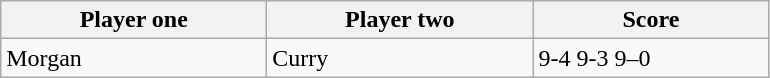<table class="wikitable">
<tr>
<th width=170>Player one</th>
<th width=170>Player two</th>
<th width=150>Score</th>
</tr>
<tr>
<td> Morgan</td>
<td> Curry</td>
<td>9-4 9-3 9–0</td>
</tr>
</table>
